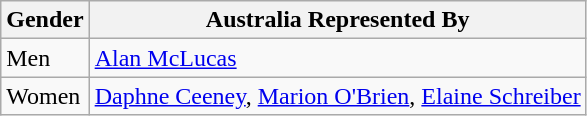<table cellspacing="0" cellpadding="0">
<tr>
<td valign="top"><br><table class=wikitable>
<tr>
<th>Gender</th>
<th>Australia Represented By</th>
</tr>
<tr>
<td>Men</td>
<td><a href='#'>Alan McLucas</a></td>
</tr>
<tr>
<td>Women</td>
<td><a href='#'>Daphne Ceeney</a>, <a href='#'>Marion O'Brien</a>, <a href='#'>Elaine Schreiber</a></td>
</tr>
</table>
</td>
</tr>
</table>
